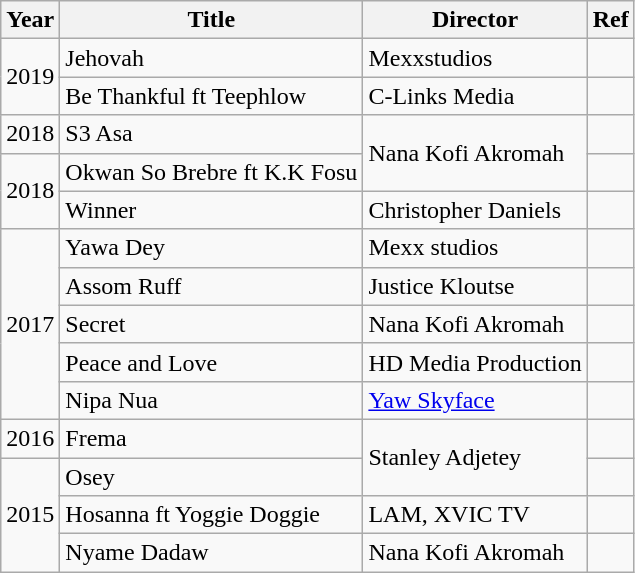<table class="wikitable">
<tr>
<th>Year</th>
<th>Title</th>
<th>Director</th>
<th>Ref</th>
</tr>
<tr>
<td rowspan="2">2019</td>
<td>Jehovah</td>
<td>Mexxstudios</td>
<td></td>
</tr>
<tr>
<td>Be Thankful ft Teephlow</td>
<td>C-Links Media</td>
<td></td>
</tr>
<tr>
<td>2018</td>
<td>S3 Asa</td>
<td rowspan="2">Nana Kofi Akromah</td>
<td></td>
</tr>
<tr>
<td rowspan="2">2018</td>
<td>Okwan So Brebre ft K.K Fosu</td>
<td></td>
</tr>
<tr>
<td>Winner</td>
<td>Christopher Daniels</td>
<td></td>
</tr>
<tr>
<td rowspan="5">2017</td>
<td>Yawa Dey</td>
<td>Mexx studios</td>
<td></td>
</tr>
<tr>
<td>Assom Ruff</td>
<td>Justice Kloutse</td>
<td></td>
</tr>
<tr>
<td>Secret</td>
<td>Nana Kofi Akromah</td>
<td></td>
</tr>
<tr>
<td>Peace and Love</td>
<td>HD Media Production</td>
<td></td>
</tr>
<tr>
<td>Nipa Nua</td>
<td><a href='#'>Yaw Skyface</a></td>
<td></td>
</tr>
<tr>
<td>2016</td>
<td>Frema</td>
<td rowspan="2">Stanley Adjetey</td>
<td></td>
</tr>
<tr>
<td rowspan="3">2015</td>
<td>Osey</td>
<td></td>
</tr>
<tr>
<td>Hosanna ft Yoggie Doggie</td>
<td>LAM, XVIC TV</td>
<td></td>
</tr>
<tr>
<td>Nyame Dadaw</td>
<td>Nana Kofi Akromah</td>
<td></td>
</tr>
</table>
